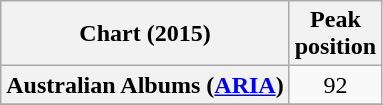<table class="wikitable sortable plainrowheaders" style="text-align:center;">
<tr>
<th scope="col">Chart (2015)</th>
<th scope="col">Peak<br>position</th>
</tr>
<tr>
<th scope="row">Australian Albums (<a href='#'>ARIA</a>)</th>
<td>92</td>
</tr>
<tr>
</tr>
<tr>
</tr>
</table>
